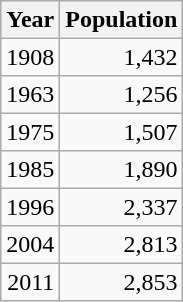<table class="wikitable" style="line-height:1.1em;">
<tr>
<th>Year</th>
<th>Population</th>
</tr>
<tr align="right">
<td>1908</td>
<td>1,432</td>
</tr>
<tr align="right">
<td>1963</td>
<td>1,256</td>
</tr>
<tr align="right">
<td>1975</td>
<td>1,507</td>
</tr>
<tr align="right">
<td>1985</td>
<td>1,890</td>
</tr>
<tr align="right">
<td>1996</td>
<td>2,337</td>
</tr>
<tr align="right">
<td>2004</td>
<td>2,813</td>
</tr>
<tr align="right">
<td>2011</td>
<td>2,853</td>
</tr>
</table>
